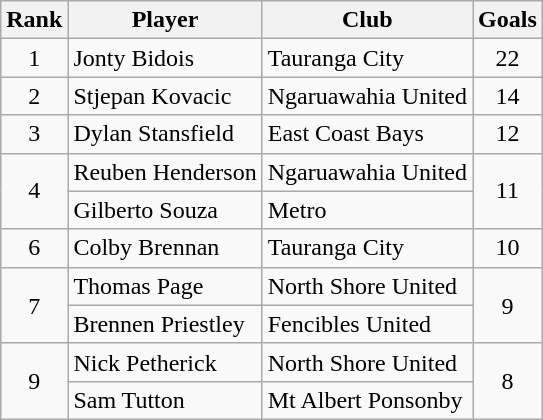<table class="wikitable" style="text-align:center">
<tr>
<th>Rank</th>
<th>Player</th>
<th>Club</th>
<th>Goals</th>
</tr>
<tr>
<td rowspan="1">1</td>
<td align=left>Jonty Bidois</td>
<td align=left>Tauranga City</td>
<td rowspan="1">22</td>
</tr>
<tr>
<td rowspan="1">2</td>
<td align=left>Stjepan Kovacic</td>
<td align=left>Ngaruawahia United</td>
<td rowspan="1">14</td>
</tr>
<tr>
<td rowspan="1">3</td>
<td align=left>Dylan Stansfield</td>
<td align=left>East Coast Bays</td>
<td rowspan="1">12</td>
</tr>
<tr>
<td rowspan="2">4</td>
<td align=left>Reuben Henderson</td>
<td align=left>Ngaruawahia United</td>
<td rowspan="2">11</td>
</tr>
<tr>
<td align=left>Gilberto Souza</td>
<td align=left>Metro</td>
</tr>
<tr>
<td rowspan="1">6</td>
<td align=left>Colby Brennan</td>
<td align=left>Tauranga City</td>
<td rowspan="1">10</td>
</tr>
<tr>
<td rowspan="2">7</td>
<td align=left>Thomas Page</td>
<td align=left>North Shore United</td>
<td rowspan="2">9</td>
</tr>
<tr>
<td align=left>Brennen Priestley</td>
<td align=left>Fencibles United</td>
</tr>
<tr>
<td rowspan="2">9</td>
<td align=left>Nick Petherick</td>
<td align=left>North Shore United</td>
<td rowspan="2">8</td>
</tr>
<tr>
<td align=left>Sam Tutton</td>
<td align=left>Mt Albert Ponsonby</td>
</tr>
</table>
